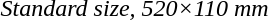<table>
<tr>
<td><em>Standard size, 520×110 mm</em></td>
</tr>
<tr>
<td><br></td>
</tr>
</table>
